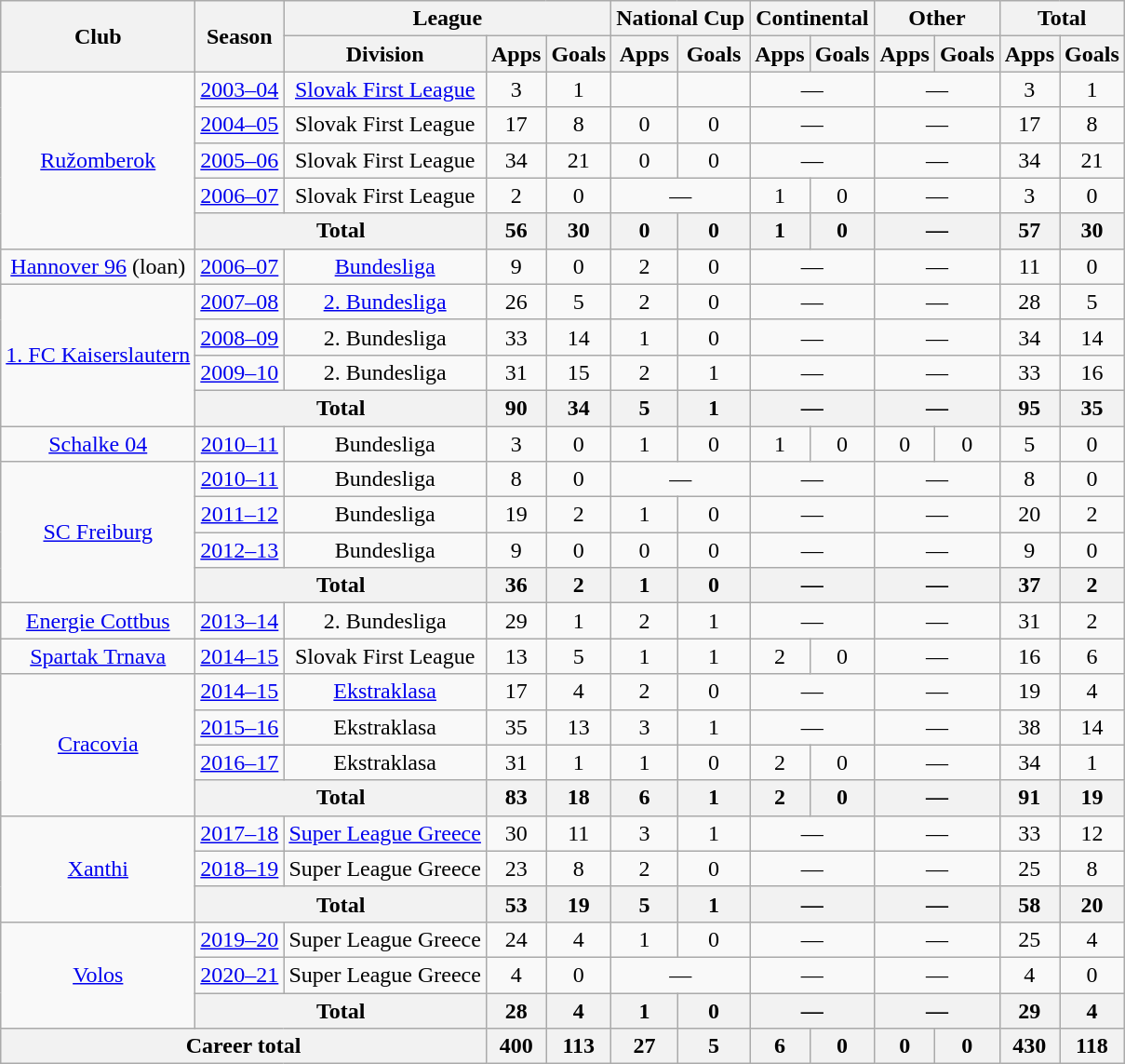<table class="wikitable" style="text-align:center">
<tr>
<th rowspan="2">Club</th>
<th rowspan="2">Season</th>
<th colspan="3">League</th>
<th colspan="2">National Cup</th>
<th colspan="2">Continental</th>
<th colspan="2">Other</th>
<th colspan="2">Total</th>
</tr>
<tr>
<th>Division</th>
<th>Apps</th>
<th>Goals</th>
<th>Apps</th>
<th>Goals</th>
<th>Apps</th>
<th>Goals</th>
<th>Apps</th>
<th>Goals</th>
<th>Apps</th>
<th>Goals</th>
</tr>
<tr>
<td rowspan="5"><a href='#'>Ružomberok</a></td>
<td><a href='#'>2003–04</a></td>
<td><a href='#'>Slovak First League</a></td>
<td>3</td>
<td>1</td>
<td></td>
<td></td>
<td colspan="2">—</td>
<td colspan="2">—</td>
<td>3</td>
<td>1</td>
</tr>
<tr>
<td><a href='#'>2004–05</a></td>
<td>Slovak First League</td>
<td>17</td>
<td>8</td>
<td>0</td>
<td>0</td>
<td colspan="2">—</td>
<td colspan="2">—</td>
<td>17</td>
<td>8</td>
</tr>
<tr>
<td><a href='#'>2005–06</a></td>
<td>Slovak First League</td>
<td>34</td>
<td>21</td>
<td>0</td>
<td>0</td>
<td colspan="2">—</td>
<td colspan="2">—</td>
<td>34</td>
<td>21</td>
</tr>
<tr>
<td><a href='#'>2006–07</a></td>
<td>Slovak First League</td>
<td>2</td>
<td>0</td>
<td colspan="2">—</td>
<td>1</td>
<td>0</td>
<td colspan="2">—</td>
<td>3</td>
<td>0</td>
</tr>
<tr>
<th colspan="2">Total</th>
<th>56</th>
<th>30</th>
<th>0</th>
<th>0</th>
<th>1</th>
<th>0</th>
<th colspan="2">—</th>
<th>57</th>
<th>30</th>
</tr>
<tr>
<td><a href='#'>Hannover 96</a> (loan)</td>
<td><a href='#'>2006–07</a></td>
<td><a href='#'>Bundesliga</a></td>
<td>9</td>
<td>0</td>
<td>2</td>
<td>0</td>
<td colspan="2">—</td>
<td colspan="2">—</td>
<td>11</td>
<td>0</td>
</tr>
<tr>
<td rowspan="4"><a href='#'>1. FC Kaiserslautern</a></td>
<td><a href='#'>2007–08</a></td>
<td><a href='#'>2. Bundesliga</a></td>
<td>26</td>
<td>5</td>
<td>2</td>
<td>0</td>
<td colspan="2">—</td>
<td colspan="2">—</td>
<td>28</td>
<td>5</td>
</tr>
<tr>
<td><a href='#'>2008–09</a></td>
<td>2. Bundesliga</td>
<td>33</td>
<td>14</td>
<td>1</td>
<td>0</td>
<td colspan="2">—</td>
<td colspan="2">—</td>
<td>34</td>
<td>14</td>
</tr>
<tr>
<td><a href='#'>2009–10</a></td>
<td>2. Bundesliga</td>
<td>31</td>
<td>15</td>
<td>2</td>
<td>1</td>
<td colspan="2">—</td>
<td colspan="2">—</td>
<td>33</td>
<td>16</td>
</tr>
<tr>
<th colspan="2">Total</th>
<th>90</th>
<th>34</th>
<th>5</th>
<th>1</th>
<th colspan="2">—</th>
<th colspan="2">—</th>
<th>95</th>
<th>35</th>
</tr>
<tr>
<td><a href='#'>Schalke 04</a></td>
<td><a href='#'>2010–11</a></td>
<td>Bundesliga</td>
<td>3</td>
<td>0</td>
<td>1</td>
<td>0</td>
<td>1</td>
<td>0</td>
<td>0</td>
<td>0</td>
<td>5</td>
<td>0</td>
</tr>
<tr>
<td rowspan="4"><a href='#'>SC Freiburg</a></td>
<td><a href='#'>2010–11</a></td>
<td>Bundesliga</td>
<td>8</td>
<td>0</td>
<td colspan="2">—</td>
<td colspan="2">—</td>
<td colspan="2">—</td>
<td>8</td>
<td>0</td>
</tr>
<tr>
<td><a href='#'>2011–12</a></td>
<td>Bundesliga</td>
<td>19</td>
<td>2</td>
<td>1</td>
<td>0</td>
<td colspan="2">—</td>
<td colspan="2">—</td>
<td>20</td>
<td>2</td>
</tr>
<tr>
<td><a href='#'>2012–13</a></td>
<td>Bundesliga</td>
<td>9</td>
<td>0</td>
<td>0</td>
<td>0</td>
<td colspan="2">—</td>
<td colspan="2">—</td>
<td>9</td>
<td>0</td>
</tr>
<tr>
<th colspan="2">Total</th>
<th>36</th>
<th>2</th>
<th>1</th>
<th>0</th>
<th colspan="2">—</th>
<th colspan="2">—</th>
<th>37</th>
<th>2</th>
</tr>
<tr>
<td><a href='#'>Energie Cottbus</a></td>
<td><a href='#'>2013–14</a></td>
<td>2. Bundesliga</td>
<td>29</td>
<td>1</td>
<td>2</td>
<td>1</td>
<td colspan="2">—</td>
<td colspan="2">—</td>
<td>31</td>
<td>2</td>
</tr>
<tr>
<td><a href='#'>Spartak Trnava</a></td>
<td><a href='#'>2014–15</a></td>
<td>Slovak First League</td>
<td>13</td>
<td>5</td>
<td>1</td>
<td>1</td>
<td>2</td>
<td>0</td>
<td colspan="2">—</td>
<td>16</td>
<td>6</td>
</tr>
<tr>
<td rowspan="4"><a href='#'>Cracovia</a></td>
<td><a href='#'>2014–15</a></td>
<td><a href='#'>Ekstraklasa</a></td>
<td>17</td>
<td>4</td>
<td>2</td>
<td>0</td>
<td colspan="2">—</td>
<td colspan="2">—</td>
<td>19</td>
<td>4</td>
</tr>
<tr>
<td><a href='#'>2015–16</a></td>
<td>Ekstraklasa</td>
<td>35</td>
<td>13</td>
<td>3</td>
<td>1</td>
<td colspan="2">—</td>
<td colspan="2">—</td>
<td>38</td>
<td>14</td>
</tr>
<tr>
<td><a href='#'>2016–17</a></td>
<td>Ekstraklasa</td>
<td>31</td>
<td>1</td>
<td>1</td>
<td>0</td>
<td>2</td>
<td>0</td>
<td colspan="2">—</td>
<td>34</td>
<td>1</td>
</tr>
<tr>
<th colspan="2">Total</th>
<th>83</th>
<th>18</th>
<th>6</th>
<th>1</th>
<th>2</th>
<th>0</th>
<th colspan="2">—</th>
<th>91</th>
<th>19</th>
</tr>
<tr>
<td rowspan="3"><a href='#'>Xanthi</a></td>
<td><a href='#'>2017–18</a></td>
<td><a href='#'>Super League Greece</a></td>
<td>30</td>
<td>11</td>
<td>3</td>
<td>1</td>
<td colspan="2">—</td>
<td colspan="2">—</td>
<td>33</td>
<td>12</td>
</tr>
<tr>
<td><a href='#'>2018–19</a></td>
<td>Super League Greece</td>
<td>23</td>
<td>8</td>
<td>2</td>
<td>0</td>
<td colspan="2">—</td>
<td colspan="2">—</td>
<td>25</td>
<td>8</td>
</tr>
<tr>
<th colspan="2">Total</th>
<th>53</th>
<th>19</th>
<th>5</th>
<th>1</th>
<th colspan="2">—</th>
<th colspan="2">—</th>
<th>58</th>
<th>20</th>
</tr>
<tr>
<td rowspan="3"><a href='#'>Volos</a></td>
<td><a href='#'>2019–20</a></td>
<td>Super League Greece</td>
<td>24</td>
<td>4</td>
<td>1</td>
<td>0</td>
<td colspan="2">—</td>
<td colspan="2">—</td>
<td>25</td>
<td>4</td>
</tr>
<tr>
<td><a href='#'>2020–21</a></td>
<td>Super League Greece</td>
<td>4</td>
<td>0</td>
<td colspan="2">—</td>
<td colspan="2">—</td>
<td colspan="2">—</td>
<td>4</td>
<td>0</td>
</tr>
<tr>
<th colspan="2">Total</th>
<th>28</th>
<th>4</th>
<th>1</th>
<th>0</th>
<th colspan="2">—</th>
<th colspan="2">—</th>
<th>29</th>
<th>4</th>
</tr>
<tr>
<th colspan="3">Career total</th>
<th>400</th>
<th>113</th>
<th>27</th>
<th>5</th>
<th>6</th>
<th>0</th>
<th>0</th>
<th>0</th>
<th>430</th>
<th>118</th>
</tr>
</table>
